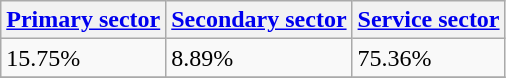<table class="wikitable" border="1">
<tr>
<th><a href='#'>Primary sector</a></th>
<th><a href='#'>Secondary sector</a></th>
<th><a href='#'>Service sector</a></th>
</tr>
<tr>
<td>15.75%</td>
<td>8.89%</td>
<td>75.36%</td>
</tr>
<tr>
</tr>
</table>
